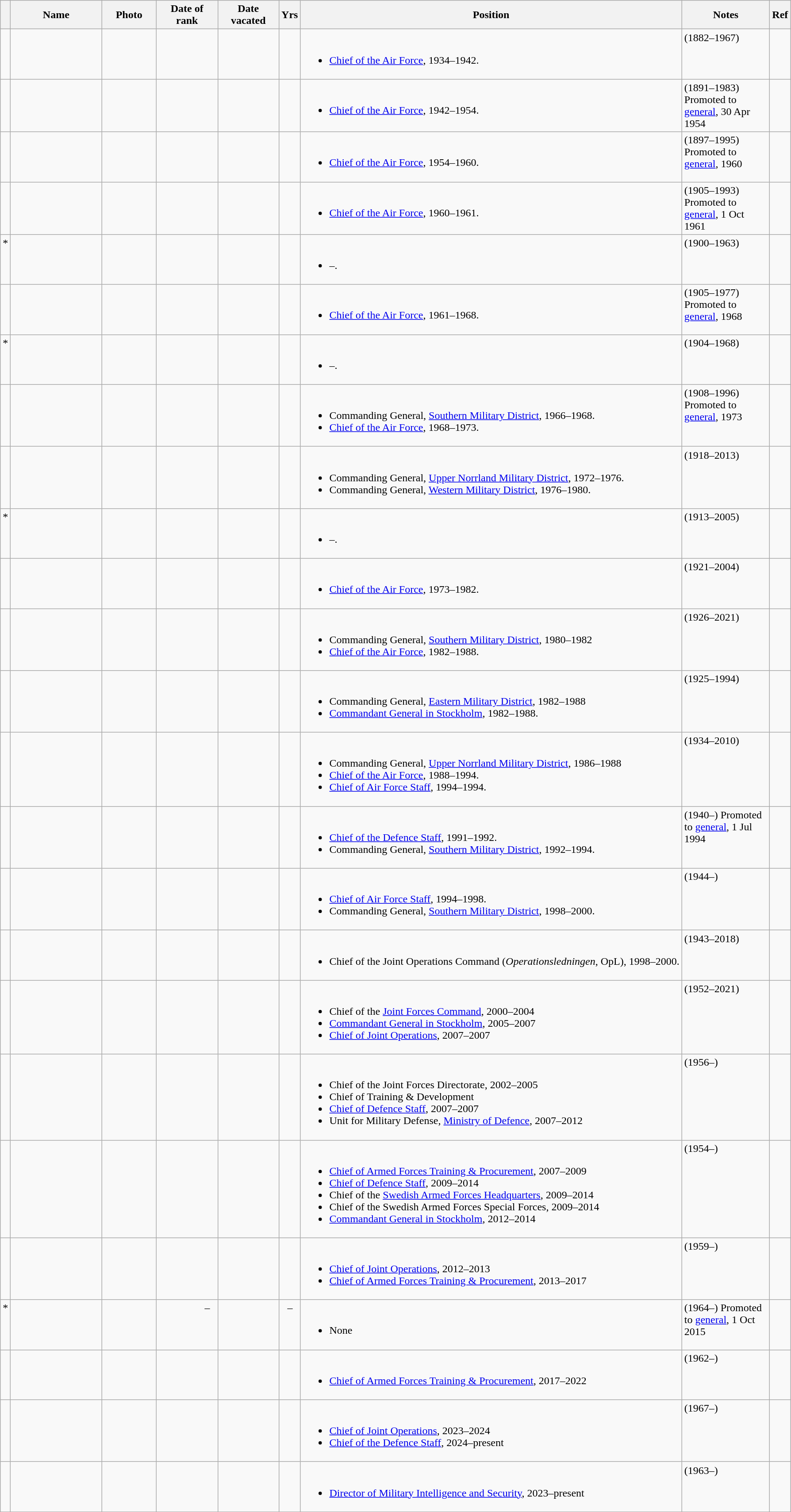<table class="wikitable sortable">
<tr>
<th></th>
<th width=130>Name</th>
<th width=75 class="unsortable">Photo</th>
<th width=85>Date of rank</th>
<th width=85>Date vacated</th>
<th width=20>Yrs</th>
<th class="unsortable">Position</th>
<th width=125 class="unsortable">Notes</th>
<th class="unsortable">Ref</th>
</tr>
<tr valign=top>
<td align=right></td>
<td></td>
<td></td>
<td align=right>  </td>
<td align=right>  </td>
<td align=right>  </td>
<td><br><ul><li><a href='#'>Chief of the Air Force</a>, 1934–1942.</li></ul></td>
<td>(1882–1967)</td>
<td></td>
</tr>
<tr valign=top>
<td align=right></td>
<td></td>
<td></td>
<td align=right>  </td>
<td align=right>  </td>
<td align=right>  </td>
<td><br><ul><li><a href='#'>Chief of the Air Force</a>, 1942–1954.</li></ul></td>
<td>(1891–1983) Promoted to <a href='#'>general</a>, 30 Apr 1954</td>
<td></td>
</tr>
<tr valign=top>
<td align=right></td>
<td></td>
<td></td>
<td align=right>  </td>
<td align=right>  </td>
<td align=right>  </td>
<td><br><ul><li><a href='#'>Chief of the Air Force</a>, 1954–1960.</li></ul></td>
<td>(1897–1995) Promoted to <a href='#'>general</a>, 1960</td>
<td></td>
</tr>
<tr valign=top>
<td align=right></td>
<td></td>
<td></td>
<td align=right>  </td>
<td align=right>  </td>
<td align=right>  </td>
<td><br><ul><li><a href='#'>Chief of the Air Force</a>, 1960–1961.</li></ul></td>
<td>(1905–1993) Promoted to <a href='#'>general</a>, 1 Oct 1961</td>
<td></td>
</tr>
<tr valign=top>
<td align=right>*</td>
<td></td>
<td></td>
<td align=right>  </td>
<td align=right>  </td>
<td align=right>  </td>
<td><br><ul><li>–.</li></ul></td>
<td>(1900–1963)</td>
<td></td>
</tr>
<tr valign=top>
<td align=right></td>
<td></td>
<td></td>
<td align=right>  </td>
<td align=right>  </td>
<td align=right>  </td>
<td><br><ul><li><a href='#'>Chief of the Air Force</a>, 1961–1968.</li></ul></td>
<td>(1905–1977) Promoted to <a href='#'>general</a>, 1968</td>
<td></td>
</tr>
<tr valign=top>
<td align=right>*</td>
<td></td>
<td></td>
<td align=right>  </td>
<td align=right>  </td>
<td align=right>  </td>
<td><br><ul><li>–.</li></ul></td>
<td>(1904–1968)</td>
<td></td>
</tr>
<tr valign=top>
<td align=right></td>
<td></td>
<td></td>
<td align=right>  </td>
<td align=right>  </td>
<td align=right>  </td>
<td><br><ul><li>Commanding General, <a href='#'>Southern Military District</a>, 1966–1968.</li><li><a href='#'>Chief of the Air Force</a>, 1968–1973.</li></ul></td>
<td>(1908–1996) Promoted to <a href='#'>general</a>, 1973</td>
<td></td>
</tr>
<tr valign=top>
<td align=right></td>
<td></td>
<td></td>
<td align=right>  </td>
<td align=right>  </td>
<td align=right>  </td>
<td><br><ul><li>Commanding General, <a href='#'>Upper Norrland Military District</a>, 1972–1976.</li><li>Commanding General, <a href='#'>Western Military District</a>, 1976–1980.</li></ul></td>
<td>(1918–2013)</td>
<td></td>
</tr>
<tr valign=top>
<td align=right>*</td>
<td></td>
<td></td>
<td align=right>  </td>
<td align=right>  </td>
<td align=right>  </td>
<td><br><ul><li>–.</li></ul></td>
<td>(1913–2005)</td>
<td></td>
</tr>
<tr valign=top>
<td align=right></td>
<td></td>
<td></td>
<td align=right>  </td>
<td align=right>  </td>
<td align=right>  </td>
<td><br><ul><li><a href='#'>Chief of the Air Force</a>, 1973–1982.</li></ul></td>
<td>(1921–2004)</td>
<td></td>
</tr>
<tr valign=top>
<td align=right></td>
<td></td>
<td></td>
<td align=right>  </td>
<td align=right>  </td>
<td align=right>  </td>
<td><br><ul><li>Commanding General, <a href='#'>Southern Military District</a>, 1980–1982</li><li><a href='#'>Chief of the Air Force</a>, 1982–1988.</li></ul></td>
<td>(1926–2021)</td>
<td></td>
</tr>
<tr valign=top>
<td align=right></td>
<td></td>
<td></td>
<td align=right>  </td>
<td align=right>  </td>
<td align=right>  </td>
<td><br><ul><li>Commanding General, <a href='#'>Eastern Military District</a>, 1982–1988</li><li><a href='#'>Commandant General in Stockholm</a>, 1982–1988.</li></ul></td>
<td>(1925–1994)</td>
<td></td>
</tr>
<tr valign=top>
<td align=right></td>
<td></td>
<td></td>
<td align=right>  </td>
<td align=right>  </td>
<td align=right>  </td>
<td><br><ul><li>Commanding General, <a href='#'>Upper Norrland Military District</a>, 1986–1988</li><li><a href='#'>Chief of the Air Force</a>, 1988–1994.</li><li><a href='#'>Chief of Air Force Staff</a>, 1994–1994.</li></ul></td>
<td>(1934–2010)</td>
<td></td>
</tr>
<tr valign=top>
<td align=right></td>
<td></td>
<td></td>
<td align=right>  </td>
<td align=right>  </td>
<td align=right>  </td>
<td><br><ul><li><a href='#'>Chief of the Defence Staff</a>, 1991–1992.</li><li>Commanding General, <a href='#'>Southern Military District</a>, 1992–1994.</li></ul></td>
<td>(1940–) Promoted to <a href='#'>general</a>, 1 Jul 1994</td>
<td></td>
</tr>
<tr valign=top>
<td align=right></td>
<td></td>
<td></td>
<td align=right>  </td>
<td align=right>  </td>
<td align=right>  </td>
<td><br><ul><li><a href='#'>Chief of Air Force Staff</a>, 1994–1998.</li><li>Commanding General, <a href='#'>Southern Military District</a>, 1998–2000.</li></ul></td>
<td>(1944–)</td>
<td></td>
</tr>
<tr valign=top>
<td align=right></td>
<td></td>
<td></td>
<td align=right>  </td>
<td align=right>  </td>
<td align=right>  </td>
<td><br><ul><li>Chief of the Joint Operations Command (<em>Operationsledningen</em>, OpL), 1998–2000.</li></ul></td>
<td>(1943–2018)</td>
<td></td>
</tr>
<tr valign=top>
<td align=right></td>
<td></td>
<td></td>
<td align=right>  </td>
<td align=right>  </td>
<td align=right>  </td>
<td><br><ul><li>Chief of the <a href='#'>Joint Forces Command</a>, 2000–2004</li><li><a href='#'>Commandant General in Stockholm</a>, 2005–2007</li><li><a href='#'>Chief of Joint Operations</a>, 2007–2007</li></ul></td>
<td>(1952–2021)</td>
<td></td>
</tr>
<tr valign=top>
<td align=right></td>
<td></td>
<td></td>
<td align=right>  </td>
<td align=right>  </td>
<td align=right>  </td>
<td><br><ul><li>Chief of the Joint Forces Directorate, 2002–2005</li><li>Chief of Training & Development</li><li><a href='#'>Chief of Defence Staff</a>, 2007–2007</li><li>Unit for Military Defense, <a href='#'>Ministry of Defence</a>, 2007–2012</li></ul></td>
<td>(1956–)</td>
<td></td>
</tr>
<tr valign=top>
<td align=right></td>
<td></td>
<td></td>
<td align=right>  </td>
<td align=right>  </td>
<td align=right>  </td>
<td><br><ul><li><a href='#'>Chief of Armed Forces Training & Procurement</a>, 2007–2009</li><li><a href='#'>Chief of Defence Staff</a>, 2009–2014</li><li>Chief of the <a href='#'>Swedish Armed Forces Headquarters</a>, 2009–2014</li><li>Chief of the Swedish Armed Forces Special Forces, 2009–2014</li><li><a href='#'>Commandant General in Stockholm</a>, 2012–2014</li></ul></td>
<td>(1954–)</td>
<td></td>
</tr>
<tr valign=top>
<td align=right></td>
<td></td>
<td></td>
<td align=right>  </td>
<td align=right>  </td>
<td align=right>  </td>
<td><br><ul><li><a href='#'>Chief of Joint Operations</a>, 2012–2013</li><li><a href='#'>Chief of Armed Forces Training & Procurement</a>, 2013–2017</li></ul></td>
<td>(1959–)</td>
<td></td>
</tr>
<tr valign=top>
<td align=right>*</td>
<td></td>
<td></td>
<td align=right>–  </td>
<td align=right>  </td>
<td align=right>–  </td>
<td><br><ul><li>None</li></ul></td>
<td>(1964–) Promoted to <a href='#'>general</a>, 1 Oct 2015</td>
<td></td>
</tr>
<tr valign=top>
<td align=right></td>
<td></td>
<td></td>
<td align=right>  </td>
<td align=right>  </td>
<td align=right>  </td>
<td><br><ul><li><a href='#'>Chief of Armed Forces Training & Procurement</a>, 2017–2022</li></ul></td>
<td>(1962–)</td>
<td></td>
</tr>
<tr valign=top>
<td align=right></td>
<td></td>
<td></td>
<td align=right>  </td>
<td align=right> </td>
<td align=right>  </td>
<td><br><ul><li><a href='#'>Chief of Joint Operations</a>, 2023–2024</li><li><a href='#'>Chief of the Defence Staff</a>, 2024–present</li></ul></td>
<td>(1967–)</td>
<td></td>
</tr>
<tr valign=top>
<td align=right></td>
<td></td>
<td></td>
<td align=right>  </td>
<td align=right> </td>
<td align=right>  </td>
<td><br><ul><li><a href='#'>Director of Military Intelligence and Security</a>, 2023–present</li></ul></td>
<td>(1963–)</td>
<td></td>
</tr>
</table>
